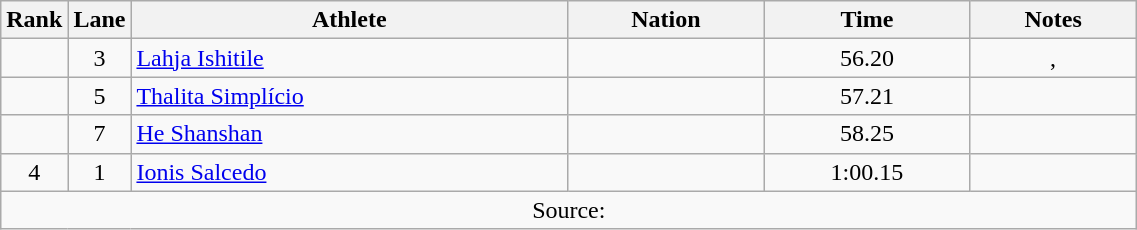<table class="wikitable sortable" style="text-align:center;width: 60%;">
<tr>
<th scope="col" style="width: 10px;">Rank</th>
<th scope="col" style="width: 10px;">Lane</th>
<th scope="col">Athlete</th>
<th scope="col">Nation</th>
<th scope="col">Time</th>
<th scope="col">Notes</th>
</tr>
<tr>
<td></td>
<td>3</td>
<td align=left><a href='#'>Lahja Ishitile</a><br></td>
<td align=left></td>
<td>56.20</td>
<td>, </td>
</tr>
<tr>
<td></td>
<td>5</td>
<td align=left><a href='#'>Thalita Simplício</a><br></td>
<td align=left></td>
<td>57.21</td>
<td></td>
</tr>
<tr>
<td></td>
<td>7</td>
<td align=left><a href='#'>He Shanshan</a><br></td>
<td align=left></td>
<td>58.25</td>
<td></td>
</tr>
<tr>
<td>4</td>
<td>1</td>
<td align=left><a href='#'>Ionis Salcedo</a><br></td>
<td align=left></td>
<td>1:00.15</td>
<td></td>
</tr>
<tr class="sortbottom">
<td colspan="6">Source:</td>
</tr>
</table>
